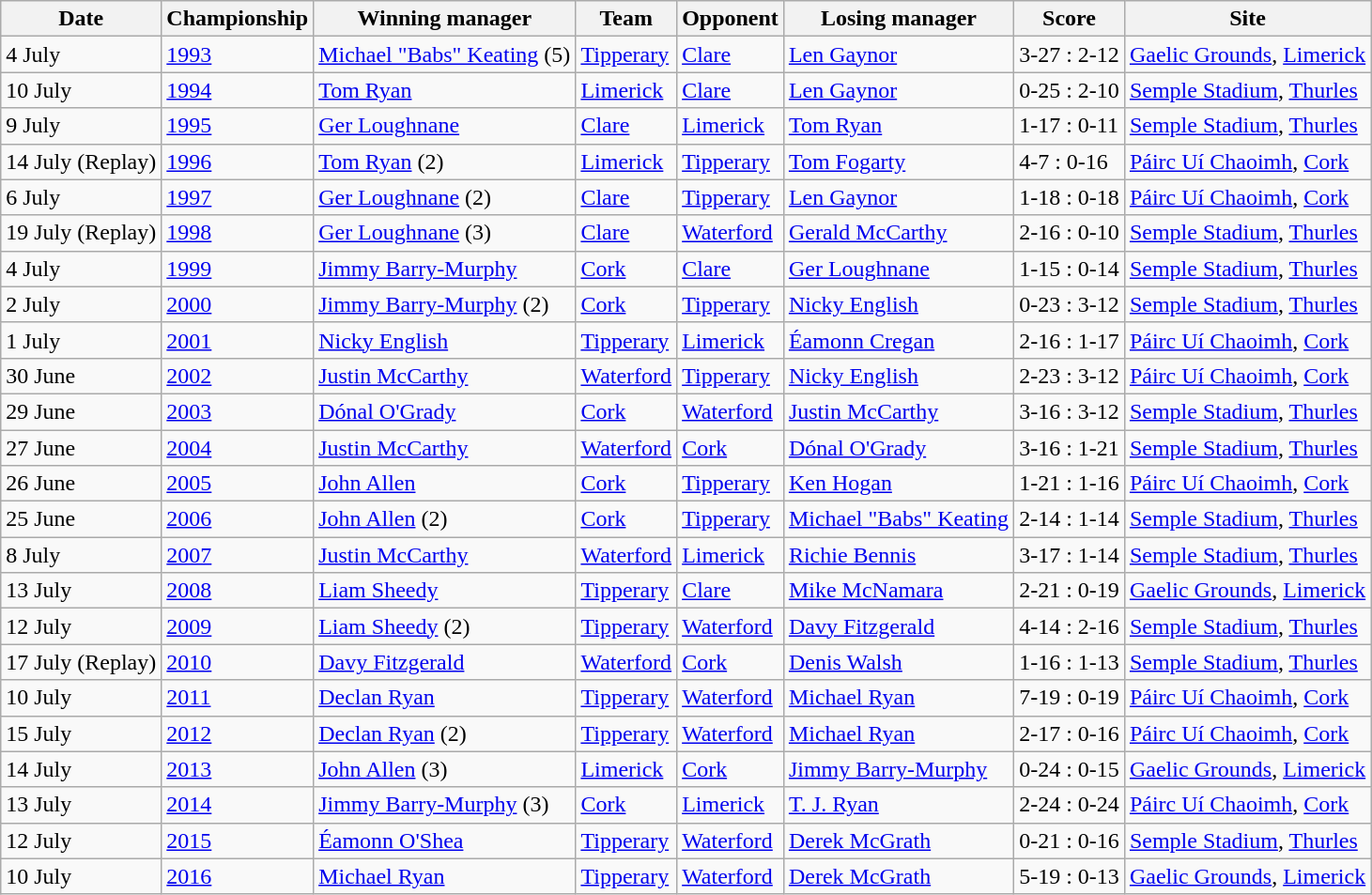<table class="wikitable">
<tr>
<th bgcolor="#DDDDFF">Date</th>
<th bgcolor="#DDDDFF">Championship</th>
<th bgcolor="#DDDDFF">Winning manager</th>
<th bgcolor="#DDDDFF">Team</th>
<th bgcolor="#DDDDFF">Opponent</th>
<th bgcolor="#DDDDFF">Losing manager</th>
<th bgcolor="#DDDDFF">Score</th>
<th bgcolor="#DDDDFF">Site</th>
</tr>
<tr>
<td>4 July</td>
<td><a href='#'>1993</a></td>
<td><a href='#'>Michael "Babs" Keating</a> (5)</td>
<td><a href='#'>Tipperary</a></td>
<td><a href='#'>Clare</a></td>
<td><a href='#'>Len Gaynor</a></td>
<td>3-27 : 2-12</td>
<td><a href='#'>Gaelic Grounds</a>, <a href='#'>Limerick</a></td>
</tr>
<tr>
<td>10 July</td>
<td><a href='#'>1994</a></td>
<td><a href='#'>Tom Ryan</a></td>
<td><a href='#'>Limerick</a></td>
<td><a href='#'>Clare</a></td>
<td><a href='#'>Len Gaynor</a></td>
<td>0-25 : 2-10</td>
<td><a href='#'>Semple Stadium</a>, <a href='#'>Thurles</a></td>
</tr>
<tr>
<td>9 July</td>
<td><a href='#'>1995</a></td>
<td><a href='#'>Ger Loughnane</a></td>
<td><a href='#'>Clare</a></td>
<td><a href='#'>Limerick</a></td>
<td><a href='#'>Tom Ryan</a></td>
<td>1-17 : 0-11</td>
<td><a href='#'>Semple Stadium</a>, <a href='#'>Thurles</a></td>
</tr>
<tr>
<td>14 July (Replay)</td>
<td><a href='#'>1996</a></td>
<td><a href='#'>Tom Ryan</a> (2)</td>
<td><a href='#'>Limerick</a></td>
<td><a href='#'>Tipperary</a></td>
<td><a href='#'>Tom Fogarty</a></td>
<td>4-7 : 0-16</td>
<td><a href='#'>Páirc Uí Chaoimh</a>, <a href='#'>Cork</a></td>
</tr>
<tr>
<td>6 July</td>
<td><a href='#'>1997</a></td>
<td><a href='#'>Ger Loughnane</a> (2)</td>
<td><a href='#'>Clare</a></td>
<td><a href='#'>Tipperary</a></td>
<td><a href='#'>Len Gaynor</a></td>
<td>1-18 : 0-18</td>
<td><a href='#'>Páirc Uí Chaoimh</a>, <a href='#'>Cork</a></td>
</tr>
<tr>
<td>19 July (Replay)</td>
<td><a href='#'>1998</a></td>
<td><a href='#'>Ger Loughnane</a> (3)</td>
<td><a href='#'>Clare</a></td>
<td><a href='#'>Waterford</a></td>
<td><a href='#'>Gerald McCarthy</a></td>
<td>2-16 : 0-10</td>
<td><a href='#'>Semple Stadium</a>, <a href='#'>Thurles</a></td>
</tr>
<tr>
<td>4 July</td>
<td><a href='#'>1999</a></td>
<td><a href='#'>Jimmy Barry-Murphy</a></td>
<td><a href='#'>Cork</a></td>
<td><a href='#'>Clare</a></td>
<td><a href='#'>Ger Loughnane</a></td>
<td>1-15 : 0-14</td>
<td><a href='#'>Semple Stadium</a>, <a href='#'>Thurles</a></td>
</tr>
<tr>
<td>2 July</td>
<td><a href='#'>2000</a></td>
<td><a href='#'>Jimmy Barry-Murphy</a> (2)</td>
<td><a href='#'>Cork</a></td>
<td><a href='#'>Tipperary</a></td>
<td><a href='#'>Nicky English</a></td>
<td>0-23 : 3-12</td>
<td><a href='#'>Semple Stadium</a>, <a href='#'>Thurles</a></td>
</tr>
<tr>
<td>1 July</td>
<td><a href='#'>2001</a></td>
<td><a href='#'>Nicky English</a></td>
<td><a href='#'>Tipperary</a></td>
<td><a href='#'>Limerick</a></td>
<td><a href='#'>Éamonn Cregan</a></td>
<td>2-16 : 1-17</td>
<td><a href='#'>Páirc Uí Chaoimh</a>, <a href='#'>Cork</a></td>
</tr>
<tr>
<td>30 June</td>
<td><a href='#'>2002</a></td>
<td><a href='#'>Justin McCarthy</a></td>
<td><a href='#'>Waterford</a></td>
<td><a href='#'>Tipperary</a></td>
<td><a href='#'>Nicky English</a></td>
<td>2-23 : 3-12</td>
<td><a href='#'>Páirc Uí Chaoimh</a>, <a href='#'>Cork</a></td>
</tr>
<tr>
<td>29 June</td>
<td><a href='#'>2003</a></td>
<td><a href='#'>Dónal O'Grady</a></td>
<td><a href='#'>Cork</a></td>
<td><a href='#'>Waterford</a></td>
<td><a href='#'>Justin McCarthy</a></td>
<td>3-16 : 3-12</td>
<td><a href='#'>Semple Stadium</a>, <a href='#'>Thurles</a></td>
</tr>
<tr>
<td>27 June</td>
<td><a href='#'>2004</a></td>
<td><a href='#'>Justin McCarthy</a></td>
<td><a href='#'>Waterford</a></td>
<td><a href='#'>Cork</a></td>
<td><a href='#'>Dónal O'Grady</a></td>
<td>3-16 : 1-21</td>
<td><a href='#'>Semple Stadium</a>, <a href='#'>Thurles</a></td>
</tr>
<tr>
<td>26 June</td>
<td><a href='#'>2005</a></td>
<td><a href='#'>John Allen</a></td>
<td><a href='#'>Cork</a></td>
<td><a href='#'>Tipperary</a></td>
<td><a href='#'>Ken Hogan</a></td>
<td>1-21 : 1-16</td>
<td><a href='#'>Páirc Uí Chaoimh</a>, <a href='#'>Cork</a></td>
</tr>
<tr>
<td>25 June</td>
<td><a href='#'>2006</a></td>
<td><a href='#'>John Allen</a> (2)</td>
<td><a href='#'>Cork</a></td>
<td><a href='#'>Tipperary</a></td>
<td><a href='#'>Michael "Babs" Keating</a></td>
<td>2-14 : 1-14</td>
<td><a href='#'>Semple Stadium</a>, <a href='#'>Thurles</a></td>
</tr>
<tr>
<td>8 July</td>
<td><a href='#'>2007</a></td>
<td><a href='#'>Justin McCarthy</a></td>
<td><a href='#'>Waterford</a></td>
<td><a href='#'>Limerick</a></td>
<td><a href='#'>Richie Bennis</a></td>
<td>3-17 : 1-14</td>
<td><a href='#'>Semple Stadium</a>, <a href='#'>Thurles</a></td>
</tr>
<tr>
<td>13 July</td>
<td><a href='#'>2008</a></td>
<td><a href='#'>Liam Sheedy</a></td>
<td><a href='#'>Tipperary</a></td>
<td><a href='#'>Clare</a></td>
<td><a href='#'>Mike McNamara</a></td>
<td>2-21 : 0-19</td>
<td><a href='#'>Gaelic Grounds</a>, <a href='#'>Limerick</a></td>
</tr>
<tr>
<td>12 July</td>
<td><a href='#'>2009</a></td>
<td><a href='#'>Liam Sheedy</a> (2)</td>
<td><a href='#'>Tipperary</a></td>
<td><a href='#'>Waterford</a></td>
<td><a href='#'>Davy Fitzgerald</a></td>
<td>4-14 : 2-16</td>
<td><a href='#'>Semple Stadium</a>, <a href='#'>Thurles</a></td>
</tr>
<tr>
<td>17 July (Replay)</td>
<td><a href='#'>2010</a></td>
<td><a href='#'>Davy Fitzgerald</a></td>
<td><a href='#'>Waterford</a></td>
<td><a href='#'>Cork</a></td>
<td><a href='#'>Denis Walsh</a></td>
<td>1-16 : 1-13</td>
<td><a href='#'>Semple Stadium</a>, <a href='#'>Thurles</a></td>
</tr>
<tr>
<td>10 July</td>
<td><a href='#'>2011</a></td>
<td><a href='#'>Declan Ryan</a></td>
<td><a href='#'>Tipperary</a></td>
<td><a href='#'>Waterford</a></td>
<td><a href='#'>Michael Ryan</a></td>
<td>7-19 : 0-19</td>
<td><a href='#'>Páirc Uí Chaoimh</a>, <a href='#'>Cork</a></td>
</tr>
<tr>
<td>15 July</td>
<td><a href='#'>2012</a></td>
<td><a href='#'>Declan Ryan</a> (2)</td>
<td><a href='#'>Tipperary</a></td>
<td><a href='#'>Waterford</a></td>
<td><a href='#'>Michael Ryan</a></td>
<td>2-17 : 0-16</td>
<td><a href='#'>Páirc Uí Chaoimh</a>, <a href='#'>Cork</a></td>
</tr>
<tr>
<td>14 July</td>
<td><a href='#'>2013</a></td>
<td><a href='#'>John Allen</a> (3)</td>
<td><a href='#'>Limerick</a></td>
<td><a href='#'>Cork</a></td>
<td><a href='#'>Jimmy Barry-Murphy</a></td>
<td>0-24 : 0-15</td>
<td><a href='#'>Gaelic Grounds</a>, <a href='#'>Limerick</a></td>
</tr>
<tr>
<td>13 July</td>
<td><a href='#'>2014</a></td>
<td><a href='#'>Jimmy Barry-Murphy</a> (3)</td>
<td><a href='#'>Cork</a></td>
<td><a href='#'>Limerick</a></td>
<td><a href='#'>T. J. Ryan</a></td>
<td>2-24 : 0-24</td>
<td><a href='#'>Páirc Uí Chaoimh</a>, <a href='#'>Cork</a></td>
</tr>
<tr>
<td>12 July</td>
<td><a href='#'>2015</a></td>
<td><a href='#'>Éamonn O'Shea</a></td>
<td><a href='#'>Tipperary</a></td>
<td><a href='#'>Waterford</a></td>
<td><a href='#'>Derek McGrath</a></td>
<td>0-21 : 0-16</td>
<td><a href='#'>Semple Stadium</a>, <a href='#'>Thurles</a></td>
</tr>
<tr>
<td>10 July</td>
<td><a href='#'>2016</a></td>
<td><a href='#'>Michael Ryan</a></td>
<td><a href='#'>Tipperary</a></td>
<td><a href='#'>Waterford</a></td>
<td><a href='#'>Derek McGrath</a></td>
<td>5-19 : 0-13</td>
<td><a href='#'>Gaelic Grounds</a>, <a href='#'>Limerick</a></td>
</tr>
</table>
